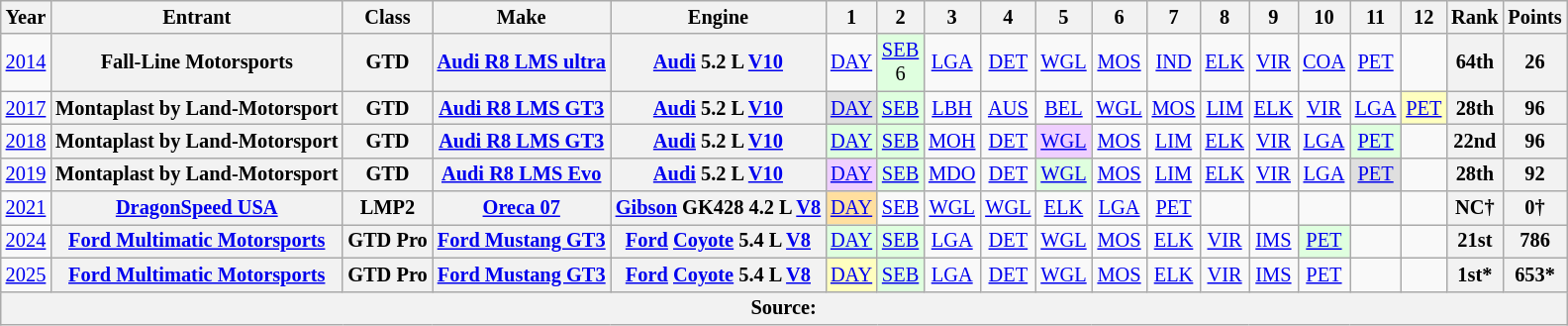<table class="wikitable" border="1" style="text-align:center; font-size:85%;">
<tr>
<th>Year</th>
<th>Entrant</th>
<th>Class</th>
<th>Make</th>
<th>Engine</th>
<th>1</th>
<th>2</th>
<th>3</th>
<th>4</th>
<th>5</th>
<th>6</th>
<th>7</th>
<th>8</th>
<th>9</th>
<th>10</th>
<th>11</th>
<th>12</th>
<th>Rank</th>
<th>Points</th>
</tr>
<tr>
<td><a href='#'>2014</a></td>
<th>Fall-Line Motorsports</th>
<th>GTD</th>
<th><a href='#'>Audi R8 LMS ultra</a></th>
<th><a href='#'>Audi</a> 5.2 L <a href='#'>V10</a></th>
<td><a href='#'>DAY</a></td>
<td style="background:#DFFFDF;"><a href='#'>SEB</a><br>6</td>
<td><a href='#'>LGA</a></td>
<td><a href='#'>DET</a></td>
<td><a href='#'>WGL</a></td>
<td><a href='#'>MOS</a></td>
<td><a href='#'>IND</a></td>
<td><a href='#'>ELK</a></td>
<td><a href='#'>VIR</a></td>
<td><a href='#'>COA</a></td>
<td><a href='#'>PET</a></td>
<td></td>
<th>64th</th>
<th>26</th>
</tr>
<tr>
<td><a href='#'>2017</a></td>
<th>Montaplast by Land-Motorsport</th>
<th>GTD</th>
<th><a href='#'>Audi R8 LMS GT3</a></th>
<th><a href='#'>Audi</a> 5.2 L <a href='#'>V10</a></th>
<td style="background:#DFDFDF;”"><a href='#'>DAY</a><br></td>
<td style="background:#DFFFDF;"><a href='#'>SEB</a><br></td>
<td style="background:#;"><a href='#'>LBH</a><br></td>
<td style="background:#;"><a href='#'>AUS</a><br></td>
<td style="background:#;"><a href='#'>BEL</a><br></td>
<td style="background:#;"><a href='#'>WGL</a><br></td>
<td style="background:#;"><a href='#'>MOS</a><br></td>
<td style="background:#;"><a href='#'>LIM</a><br></td>
<td style="background:#;"><a href='#'>ELK</a><br></td>
<td style="background:#;"><a href='#'>VIR</a><br></td>
<td style="background:#;"><a href='#'>LGA</a><br></td>
<td style="background:#FFFFBF;"><a href='#'>PET</a><br></td>
<th>28th</th>
<th>96</th>
</tr>
<tr>
<td><a href='#'>2018</a></td>
<th>Montaplast by Land-Motorsport</th>
<th>GTD</th>
<th><a href='#'>Audi R8 LMS GT3</a></th>
<th><a href='#'>Audi</a> 5.2 L <a href='#'>V10</a></th>
<td style="background:#DFFFDF;"><a href='#'>DAY</a><br></td>
<td style="background:#DFFFDF;"><a href='#'>SEB</a><br></td>
<td><a href='#'>MOH</a></td>
<td><a href='#'>DET</a></td>
<td style="background:#EFCFFF;"><a href='#'>WGL</a><br></td>
<td><a href='#'>MOS</a></td>
<td><a href='#'>LIM</a></td>
<td><a href='#'>ELK</a></td>
<td><a href='#'>VIR</a></td>
<td><a href='#'>LGA</a></td>
<td style="background:#DFFFDF;"><a href='#'>PET</a><br></td>
<td></td>
<th>22nd</th>
<th>96</th>
</tr>
<tr>
<td><a href='#'>2019</a></td>
<th>Montaplast by Land-Motorsport</th>
<th>GTD</th>
<th><a href='#'>Audi R8 LMS Evo</a></th>
<th><a href='#'>Audi</a> 5.2 L <a href='#'>V10</a></th>
<td style="background:#EFCFFF;"><a href='#'>DAY</a><br></td>
<td style="background:#DFFFDF;"><a href='#'>SEB</a><br></td>
<td><a href='#'>MDO</a></td>
<td><a href='#'>DET</a></td>
<td style="background:#DFFFDF;"><a href='#'>WGL</a><br></td>
<td><a href='#'>MOS</a></td>
<td><a href='#'>LIM</a></td>
<td><a href='#'>ELK</a></td>
<td><a href='#'>VIR</a></td>
<td><a href='#'>LGA</a></td>
<td style="background:#DFDFDF;"><a href='#'>PET</a><br></td>
<td></td>
<th>28th</th>
<th>92</th>
</tr>
<tr>
<td><a href='#'>2021</a></td>
<th><a href='#'>DragonSpeed USA</a></th>
<th>LMP2</th>
<th><a href='#'>Oreca 07</a></th>
<th><a href='#'>Gibson</a> GK428 4.2 L <a href='#'>V8</a></th>
<td style="background:#FFDF9F;"><a href='#'>DAY</a><br></td>
<td><a href='#'>SEB</a></td>
<td><a href='#'>WGL</a></td>
<td><a href='#'>WGL</a></td>
<td><a href='#'>ELK</a></td>
<td><a href='#'>LGA</a></td>
<td><a href='#'>PET</a></td>
<td></td>
<td></td>
<td></td>
<td></td>
<td></td>
<th>NC†</th>
<th>0†</th>
</tr>
<tr>
<td><a href='#'>2024</a></td>
<th><a href='#'>Ford Multimatic Motorsports</a></th>
<th>GTD Pro</th>
<th><a href='#'>Ford Mustang GT3</a></th>
<th><a href='#'>Ford</a> <a href='#'>Coyote</a> 5.4 L <a href='#'>V8</a></th>
<td style="background:#DFFFDF;"><a href='#'>DAY</a><br></td>
<td style="background:#DFFFDF;"><a href='#'>SEB</a><br></td>
<td><a href='#'>LGA</a></td>
<td><a href='#'>DET</a></td>
<td><a href='#'>WGL</a></td>
<td><a href='#'>MOS</a></td>
<td><a href='#'>ELK</a></td>
<td><a href='#'>VIR</a></td>
<td><a href='#'>IMS</a></td>
<td style="background:#DFFFDF;"><a href='#'>PET</a><br></td>
<td></td>
<td></td>
<th>21st</th>
<th>786</th>
</tr>
<tr>
<td><a href='#'>2025</a></td>
<th><a href='#'>Ford Multimatic Motorsports</a></th>
<th>GTD Pro</th>
<th><a href='#'>Ford Mustang GT3</a></th>
<th><a href='#'>Ford</a> <a href='#'>Coyote</a> 5.4 L <a href='#'>V8</a></th>
<td style="background:#FFFFBF;"><a href='#'>DAY</a><br></td>
<td style="background:#DFFFDF;"><a href='#'>SEB</a><br></td>
<td style="background:#;"><a href='#'>LGA</a><br></td>
<td style="background:#;"><a href='#'>DET</a><br></td>
<td style="background:#;"><a href='#'>WGL</a><br></td>
<td style="background:#;"><a href='#'>MOS</a><br></td>
<td style="background:#;"><a href='#'>ELK</a><br></td>
<td style="background:#;"><a href='#'>VIR</a><br></td>
<td style="background:#;"><a href='#'>IMS</a><br></td>
<td style="background:#;"><a href='#'>PET</a><br></td>
<td></td>
<td></td>
<th>1st*</th>
<th>653*</th>
</tr>
<tr>
<th colspan="19">Source:</th>
</tr>
</table>
